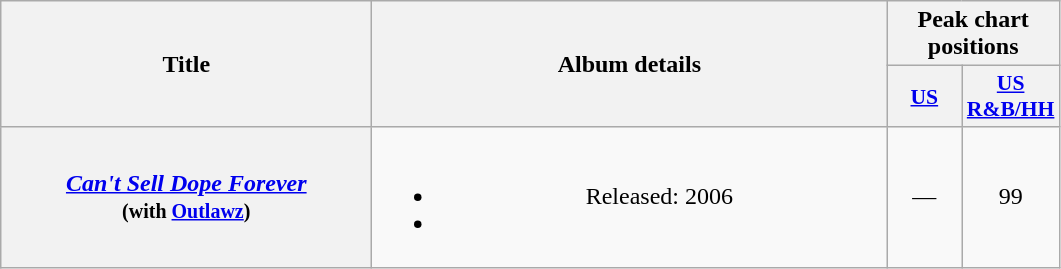<table class="wikitable plainrowheaders" style="text-align:center;">
<tr>
<th rowspan="2" scope="col" style="width:15em;">Title</th>
<th rowspan="2" scope="col" style="width:21em;">Album details</th>
<th colspan="2" scope="col">Peak chart positions</th>
</tr>
<tr>
<th scope="col" style="width:3em;font-size:90%;"><a href='#'>US</a></th>
<th scope="col" style="width:3em;font-size:90%;"><a href='#'>US R&B/HH</a></th>
</tr>
<tr>
<th scope="row"><em><a href='#'>Can't Sell Dope Forever</a></em><br><small>(with <a href='#'>Outlawz</a>)</small></th>
<td><br><ul><li>Released: 2006</li><li></li></ul></td>
<td>—</td>
<td>99</td>
</tr>
</table>
